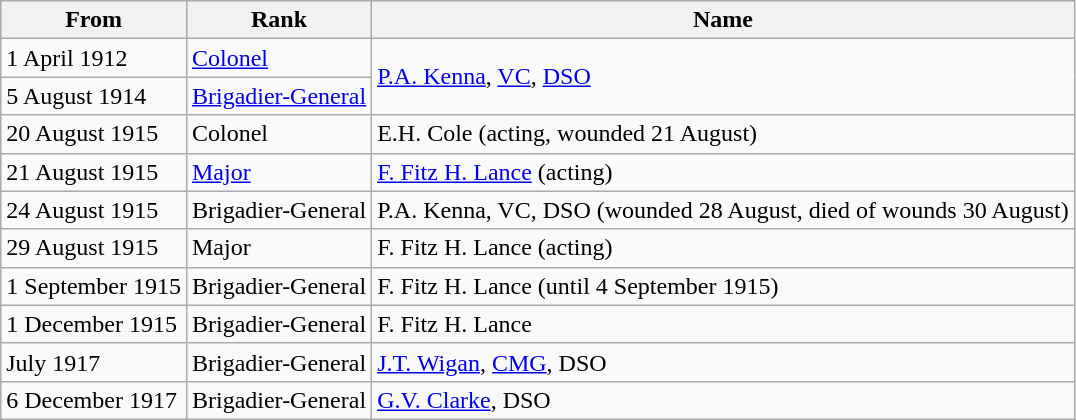<table class="wikitable">
<tr>
<th>From</th>
<th>Rank</th>
<th>Name</th>
</tr>
<tr>
<td>1 April 1912</td>
<td><a href='#'>Colonel</a></td>
<td rowspan=2><a href='#'>P.A. Kenna</a>, <a href='#'>VC</a>, <a href='#'>DSO</a></td>
</tr>
<tr>
<td>5 August 1914</td>
<td><a href='#'>Brigadier-General</a></td>
</tr>
<tr>
<td>20 August 1915</td>
<td>Colonel</td>
<td>E.H. Cole (acting, wounded 21 August)</td>
</tr>
<tr>
<td>21 August 1915</td>
<td><a href='#'>Major</a></td>
<td><a href='#'>F. Fitz H. Lance</a> (acting)</td>
</tr>
<tr>
<td>24 August 1915</td>
<td>Brigadier-General</td>
<td>P.A. Kenna, VC, DSO (wounded 28 August, died of wounds 30 August)</td>
</tr>
<tr>
<td>29 August 1915</td>
<td>Major</td>
<td>F. Fitz H. Lance (acting)</td>
</tr>
<tr>
<td>1 September 1915</td>
<td>Brigadier-General</td>
<td>F. Fitz H. Lance (until 4 September 1915)</td>
</tr>
<tr>
<td>1 December 1915</td>
<td>Brigadier-General</td>
<td>F. Fitz H. Lance</td>
</tr>
<tr>
<td>July 1917</td>
<td>Brigadier-General</td>
<td><a href='#'>J.T. Wigan</a>, <a href='#'>CMG</a>, DSO</td>
</tr>
<tr>
<td>6 December 1917</td>
<td>Brigadier-General</td>
<td><a href='#'>G.V. Clarke</a>, DSO</td>
</tr>
</table>
